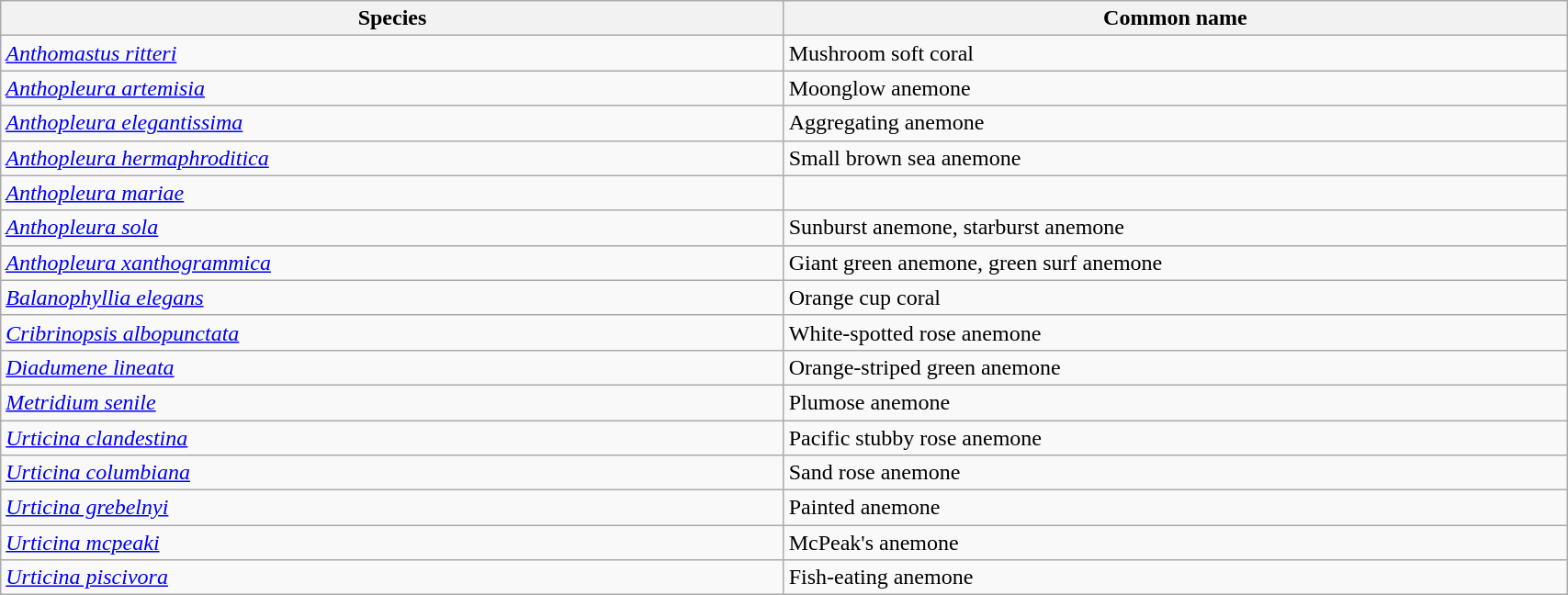<table width=90% class="wikitable">
<tr>
<th width=25%>Species</th>
<th width=25%>Common name</th>
</tr>
<tr>
<td><em><a href='#'>Anthomastus ritteri</a></em></td>
<td>Mushroom soft coral</td>
</tr>
<tr>
<td><em><a href='#'>Anthopleura artemisia</a></em></td>
<td>Moonglow anemone</td>
</tr>
<tr>
<td><em><a href='#'>Anthopleura elegantissima</a></em></td>
<td>Aggregating anemone</td>
</tr>
<tr>
<td><em><a href='#'>Anthopleura hermaphroditica</a></em></td>
<td>Small brown sea anemone</td>
</tr>
<tr>
<td><em><a href='#'>Anthopleura mariae</a></em></td>
<td></td>
</tr>
<tr>
<td><em><a href='#'>Anthopleura sola</a></em></td>
<td>Sunburst anemone, starburst anemone</td>
</tr>
<tr>
<td><em><a href='#'>Anthopleura xanthogrammica</a></em></td>
<td>Giant green anemone, green surf anemone</td>
</tr>
<tr>
<td><em><a href='#'>Balanophyllia elegans</a></em></td>
<td>Orange cup coral</td>
</tr>
<tr>
<td><em><a href='#'>Cribrinopsis albopunctata</a></em></td>
<td>White-spotted rose anemone</td>
</tr>
<tr>
<td><em><a href='#'>Diadumene lineata</a></em></td>
<td>Orange-striped green anemone</td>
</tr>
<tr>
<td><em><a href='#'>Metridium senile</a></em></td>
<td>Plumose anemone</td>
</tr>
<tr>
<td><em><a href='#'>Urticina clandestina</a></em></td>
<td>Pacific stubby rose anemone</td>
</tr>
<tr>
<td><em><a href='#'>Urticina columbiana</a></em></td>
<td>Sand rose anemone</td>
</tr>
<tr>
<td><em><a href='#'>Urticina grebelnyi</a></em></td>
<td>Painted anemone</td>
</tr>
<tr>
<td><em><a href='#'>Urticina mcpeaki</a></em></td>
<td>McPeak's anemone</td>
</tr>
<tr>
<td><em><a href='#'>Urticina piscivora</a></em></td>
<td>Fish-eating anemone</td>
</tr>
</table>
